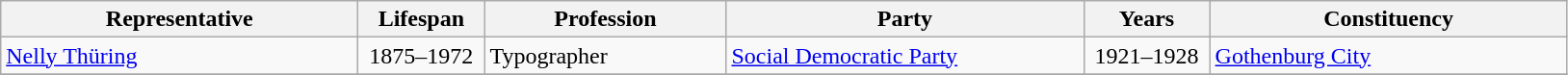<table class="wikitable">
<tr>
<th style="width:15em">Representative</th>
<th style="width:5em">Lifespan</th>
<th style="width:10em">Profession</th>
<th style="width:15em">Party</th>
<th style="width:5em">Years</th>
<th style="width:15em">Constituency</th>
</tr>
<tr>
<td><a href='#'>Nelly Thüring</a></td>
<td align=center>1875–1972</td>
<td>Typographer</td>
<td> <a href='#'>Social Democratic Party</a></td>
<td align=center>1921–1928</td>
<td><a href='#'>Gothenburg City</a></td>
</tr>
<tr>
</tr>
</table>
